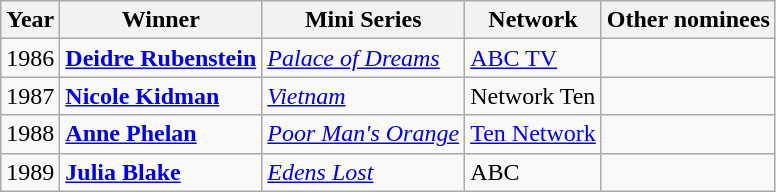<table class="wikitable">
<tr>
<th>Year</th>
<th>Winner</th>
<th>Mini Series</th>
<th>Network</th>
<th>Other nominees</th>
</tr>
<tr>
<td>1986</td>
<td><strong><a href='#'>Deidre Rubenstein</a></strong></td>
<td><em><a href='#'>Palace of Dreams</a></em></td>
<td><a href='#'>ABC TV</a></td>
<td></td>
</tr>
<tr>
<td>1987</td>
<td><strong><a href='#'>Nicole Kidman</a></strong></td>
<td><em><a href='#'>Vietnam</a></em></td>
<td>Network Ten</td>
<td></td>
</tr>
<tr>
<td>1988</td>
<td><strong><a href='#'>Anne Phelan</a></strong></td>
<td><em><a href='#'>Poor Man's Orange</a></em></td>
<td><a href='#'>Ten Network</a></td>
<td></td>
</tr>
<tr>
<td>1989</td>
<td><strong><a href='#'>Julia Blake</a></strong></td>
<td><em><a href='#'>Edens Lost</a></em></td>
<td>ABC</td>
<td></td>
</tr>
</table>
